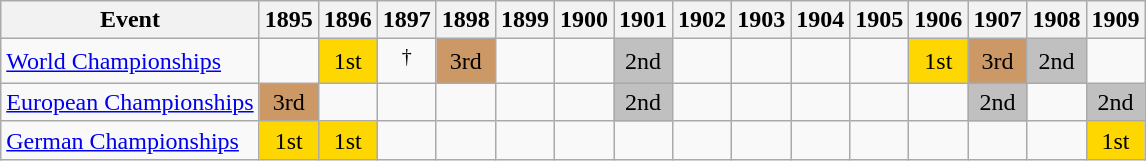<table class="wikitable">
<tr>
<th>Event</th>
<th>1895</th>
<th>1896</th>
<th>1897</th>
<th>1898</th>
<th>1899</th>
<th>1900</th>
<th>1901</th>
<th>1902</th>
<th>1903</th>
<th>1904</th>
<th>1905</th>
<th>1906</th>
<th>1907</th>
<th>1908</th>
<th>1909</th>
</tr>
<tr>
<td><a href='#'>World Championships</a></td>
<td></td>
<td align="center" bgcolor="gold">1st</td>
<td align="center"><sup>†</sup></td>
<td align="center" bgcolor="#cc9966">3rd</td>
<td></td>
<td></td>
<td align="center" bgcolor="silver">2nd</td>
<td></td>
<td></td>
<td></td>
<td></td>
<td align="center" bgcolor="gold">1st</td>
<td align="center" bgcolor="#cc9966">3rd</td>
<td align="center" bgcolor="silver">2nd</td>
<td></td>
</tr>
<tr>
<td><a href='#'>European Championships</a></td>
<td align="center" bgcolor="#cc9966">3rd</td>
<td></td>
<td></td>
<td></td>
<td></td>
<td></td>
<td align="center" bgcolor="silver">2nd</td>
<td></td>
<td></td>
<td></td>
<td></td>
<td></td>
<td align="center" bgcolor="silver">2nd</td>
<td></td>
<td align="center" bgcolor="silver">2nd</td>
</tr>
<tr>
<td><a href='#'>German Championships</a></td>
<td align="center" bgcolor="gold">1st</td>
<td align="center" bgcolor="gold">1st</td>
<td></td>
<td></td>
<td></td>
<td></td>
<td></td>
<td></td>
<td></td>
<td></td>
<td></td>
<td></td>
<td></td>
<td></td>
<td align="center" bgcolor="gold">1st</td>
</tr>
</table>
